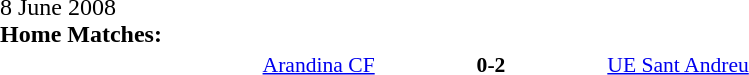<table width=100% cellspacing=1>
<tr>
<th width=20%></th>
<th width=12%></th>
<th width=20%></th>
<th></th>
</tr>
<tr>
<td>8 June 2008<br><strong>Home Matches:</strong></td>
</tr>
<tr style=font-size:90%>
<td align=right><a href='#'>Arandina CF</a></td>
<td align=center><strong>0-2</strong></td>
<td><a href='#'>UE Sant Andreu</a></td>
</tr>
</table>
